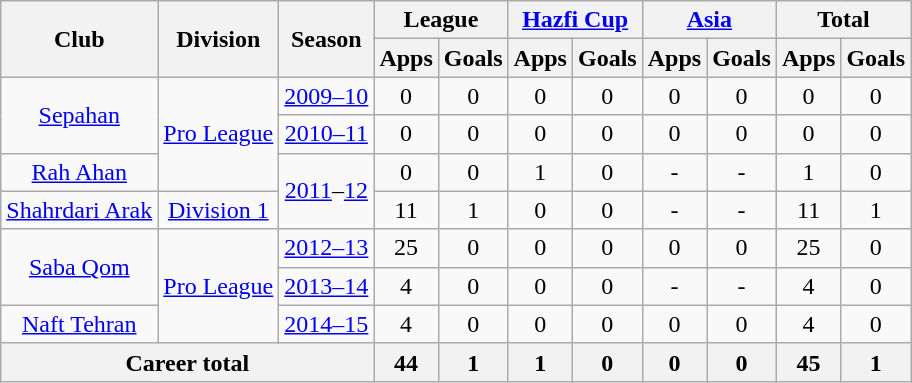<table class="wikitable" style="text-align: center;">
<tr>
<th rowspan="2">Club</th>
<th rowspan="2">Division</th>
<th rowspan="2">Season</th>
<th colspan="2">League</th>
<th colspan="2"><a href='#'>Hazfi Cup</a></th>
<th colspan="2"><a href='#'>Asia</a></th>
<th colspan="2">Total</th>
</tr>
<tr>
<th>Apps</th>
<th>Goals</th>
<th>Apps</th>
<th>Goals</th>
<th>Apps</th>
<th>Goals</th>
<th>Apps</th>
<th>Goals</th>
</tr>
<tr>
<td rowspan="2"><a href='#'>Sepahan</a></td>
<td rowspan="3"><a href='#'>Pro League</a></td>
<td><a href='#'>2009–10</a></td>
<td>0</td>
<td>0</td>
<td>0</td>
<td>0</td>
<td>0</td>
<td>0</td>
<td>0</td>
<td>0</td>
</tr>
<tr>
<td><a href='#'>2010–11</a></td>
<td>0</td>
<td>0</td>
<td>0</td>
<td>0</td>
<td>0</td>
<td>0</td>
<td>0</td>
<td>0</td>
</tr>
<tr>
<td><a href='#'>Rah Ahan</a></td>
<td rowspan="2"><a href='#'>2011</a>–<a href='#'>12</a></td>
<td>0</td>
<td>0</td>
<td>1</td>
<td>0</td>
<td>-</td>
<td>-</td>
<td>1</td>
<td>0</td>
</tr>
<tr>
<td><a href='#'>Shahrdari Arak</a></td>
<td><a href='#'>Division 1</a></td>
<td>11</td>
<td>1</td>
<td>0</td>
<td>0</td>
<td>-</td>
<td>-</td>
<td>11</td>
<td>1</td>
</tr>
<tr>
<td rowspan="2"><a href='#'>Saba Qom</a></td>
<td rowspan="3"><a href='#'>Pro League</a></td>
<td><a href='#'>2012–13</a></td>
<td>25</td>
<td>0</td>
<td>0</td>
<td>0</td>
<td>0</td>
<td>0</td>
<td>25</td>
<td>0</td>
</tr>
<tr>
<td><a href='#'>2013–14</a></td>
<td>4</td>
<td>0</td>
<td>0</td>
<td>0</td>
<td>-</td>
<td>-</td>
<td>4</td>
<td>0</td>
</tr>
<tr>
<td><a href='#'>Naft Tehran</a></td>
<td><a href='#'>2014–15</a></td>
<td>4</td>
<td>0</td>
<td>0</td>
<td>0</td>
<td>0</td>
<td>0</td>
<td>4</td>
<td>0</td>
</tr>
<tr>
<th colspan=3>Career total</th>
<th>44</th>
<th>1</th>
<th>1</th>
<th>0</th>
<th>0</th>
<th>0</th>
<th>45</th>
<th>1</th>
</tr>
</table>
